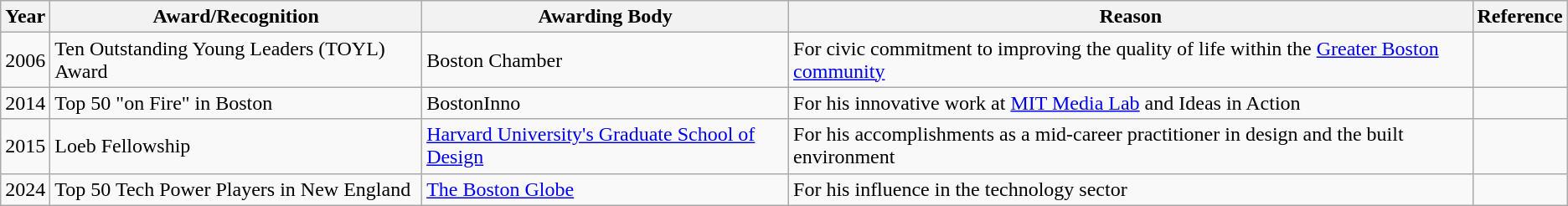<table class="wikitable">
<tr>
<th>Year</th>
<th>Award/Recognition</th>
<th>Awarding Body</th>
<th>Reason</th>
<th>Reference</th>
</tr>
<tr>
<td>2006</td>
<td>Ten Outstanding Young Leaders (TOYL) Award</td>
<td>Boston Chamber</td>
<td>For civic commitment to improving the quality of life within the <a href='#'>Greater Boston community</a></td>
<td></td>
</tr>
<tr>
<td>2014</td>
<td>Top 50 "on Fire" in Boston</td>
<td>BostonInno</td>
<td>For his innovative work at <a href='#'>MIT Media Lab</a> and Ideas in Action</td>
<td></td>
</tr>
<tr>
<td>2015</td>
<td>Loeb Fellowship</td>
<td><a href='#'>Harvard University's Graduate School of Design</a></td>
<td>For his accomplishments as a mid-career practitioner in design and the built environment</td>
<td></td>
</tr>
<tr>
<td>2024</td>
<td>Top 50 Tech Power Players in New England</td>
<td><a href='#'>The Boston Globe</a></td>
<td>For his influence in the technology sector</td>
<td></td>
</tr>
</table>
